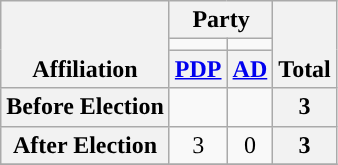<table class=wikitable style="text-align:center">
<tr style="vertical-align:bottom;">
<th rowspan=3>Affiliation</th>
<th colspan=2>Party</th>
<th rowspan=3>Total</th>
</tr>
<tr>
<td style="background-color:"></td>
<td style="background-color:"></td>
</tr>
<tr>
<th><a href='#'>PDP</a></th>
<th><a href='#'>AD</a></th>
</tr>
<tr>
<th>Before Election</th>
<td></td>
<td></td>
<th>3</th>
</tr>
<tr>
<th>After Election</th>
<td>3</td>
<td>0</td>
<th>3</th>
</tr>
<tr>
</tr>
</table>
